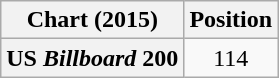<table class="wikitable sortable plainrowheaders" style="text-align:center">
<tr>
<th>Chart (2015)</th>
<th>Position</th>
</tr>
<tr>
<th scope="row">US <em>Billboard</em> 200</th>
<td>114</td>
</tr>
</table>
